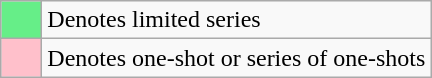<table class="wikitable">
<tr>
<td style="width:20px; background:#66EE88;"></td>
<td>Denotes limited series</td>
</tr>
<tr>
<td style="width:20px; background:#FFC0CB;"></td>
<td>Denotes one-shot or series of one-shots</td>
</tr>
</table>
